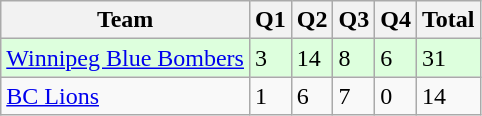<table class="wikitable">
<tr>
<th>Team</th>
<th>Q1</th>
<th>Q2</th>
<th>Q3</th>
<th>Q4</th>
<th>Total</th>
</tr>
<tr style="background-color:#ddffdd">
<td><a href='#'>Winnipeg Blue Bombers</a></td>
<td>3</td>
<td>14</td>
<td>8</td>
<td>6</td>
<td>31</td>
</tr>
<tr>
<td><a href='#'>BC Lions</a></td>
<td>1</td>
<td>6</td>
<td>7</td>
<td>0</td>
<td>14</td>
</tr>
</table>
